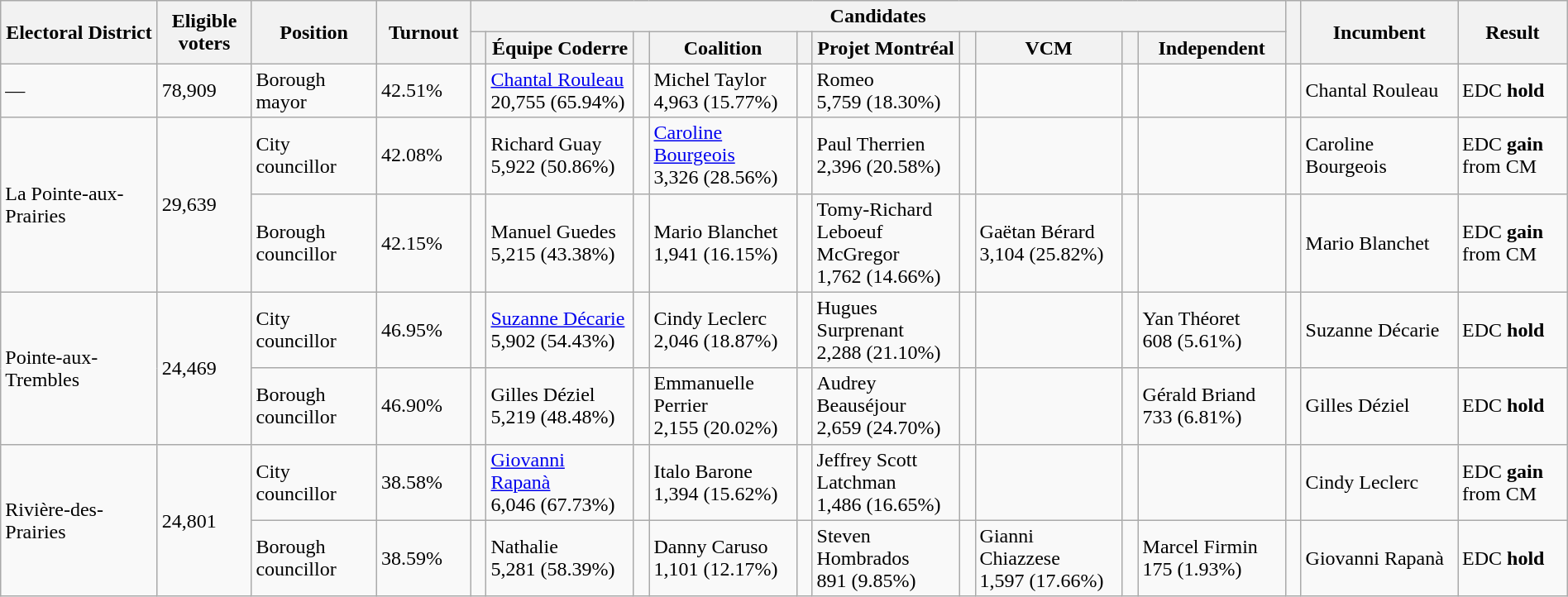<table class="wikitable" width="100%">
<tr>
<th width=10% rowspan=2>Electoral District</th>
<th width=6% rowspan=2>Eligible voters</th>
<th width=8% rowspan=2>Position</th>
<th width=6% rowspan=2>Turnout</th>
<th colspan=10>Candidates</th>
<th width=1% rowspan=2> </th>
<th width=10% rowspan=2>Incumbent</th>
<th width=9% rowspan=2>Result</th>
</tr>
<tr>
<th width=1% > </th>
<th width=9.4% >Équipe Coderre</th>
<th width=1% > </th>
<th width=9.4% >Coalition</th>
<th width=1% > </th>
<th width=9.4% ><span>Projet Montréal</span></th>
<th width=1% > </th>
<th width=9.4% >VCM</th>
<th width=1% > </th>
<th width=9.4% >Independent</th>
</tr>
<tr>
<td>—</td>
<td>78,909</td>
<td>Borough mayor</td>
<td>42.51%</td>
<td> </td>
<td><a href='#'>Chantal Rouleau</a><br>20,755 (65.94%)</td>
<td></td>
<td>Michel Taylor<br>4,963 (15.77%)</td>
<td></td>
<td>Romeo <br>5,759 (18.30%)</td>
<td></td>
<td></td>
<td></td>
<td></td>
<td> </td>
<td>Chantal Rouleau</td>
<td>EDC <strong>hold</strong></td>
</tr>
<tr>
<td rowspan=2>La Pointe-aux-Prairies</td>
<td rowspan=2>29,639</td>
<td>City councillor</td>
<td>42.08%</td>
<td> </td>
<td>Richard Guay<br>5,922 (50.86%)</td>
<td></td>
<td><a href='#'>Caroline Bourgeois</a><br>3,326 (28.56%)</td>
<td></td>
<td>Paul Therrien<br>2,396 (20.58%)</td>
<td></td>
<td></td>
<td></td>
<td></td>
<td> </td>
<td>Caroline Bourgeois</td>
<td>EDC <strong>gain</strong> from CM</td>
</tr>
<tr>
<td>Borough councillor</td>
<td>42.15%</td>
<td> </td>
<td>Manuel Guedes<br>5,215 (43.38%)</td>
<td></td>
<td>Mario Blanchet<br>1,941 (16.15%)</td>
<td></td>
<td>Tomy-Richard Leboeuf McGregor<br>1,762 (14.66%)</td>
<td></td>
<td>Gaëtan Bérard<br>3,104 (25.82%)</td>
<td></td>
<td></td>
<td> </td>
<td>Mario Blanchet</td>
<td>EDC <strong>gain</strong> from CM</td>
</tr>
<tr>
<td rowspan=2>Pointe-aux-Trembles</td>
<td rowspan=2>24,469</td>
<td>City councillor</td>
<td>46.95%</td>
<td> </td>
<td><a href='#'>Suzanne Décarie</a><br>5,902 (54.43%)</td>
<td></td>
<td>Cindy Leclerc<br>2,046 (18.87%)</td>
<td></td>
<td>Hugues Surprenant<br>2,288 (21.10%)</td>
<td></td>
<td></td>
<td></td>
<td>Yan Théoret<br>608 (5.61%)</td>
<td> </td>
<td>Suzanne Décarie</td>
<td>EDC <strong>hold</strong></td>
</tr>
<tr>
<td>Borough councillor</td>
<td>46.90%</td>
<td> </td>
<td>Gilles Déziel<br>5,219 (48.48%)</td>
<td></td>
<td>Emmanuelle Perrier<br>2,155 (20.02%)</td>
<td></td>
<td>Audrey Beauséjour<br>2,659 (24.70%)</td>
<td></td>
<td></td>
<td></td>
<td>Gérald Briand<br>733 (6.81%)</td>
<td> </td>
<td>Gilles Déziel</td>
<td>EDC <strong>hold</strong></td>
</tr>
<tr>
<td rowspan=2>Rivière-des-Prairies</td>
<td rowspan=2>24,801</td>
<td>City councillor</td>
<td>38.58%</td>
<td> </td>
<td><a href='#'>Giovanni Rapanà</a><br>6,046 (67.73%)</td>
<td></td>
<td>Italo Barone<br>1,394 (15.62%)</td>
<td></td>
<td>Jeffrey Scott Latchman<br>1,486 (16.65%)</td>
<td></td>
<td></td>
<td></td>
<td></td>
<td> </td>
<td>Cindy Leclerc</td>
<td>EDC <strong>gain</strong> from CM</td>
</tr>
<tr>
<td>Borough councillor</td>
<td>38.59%</td>
<td> </td>
<td>Nathalie <br>5,281 (58.39%)</td>
<td></td>
<td>Danny Caruso<br>1,101 (12.17%)</td>
<td></td>
<td>Steven Hombrados<br>891 (9.85%)</td>
<td></td>
<td>Gianni Chiazzese<br>1,597 (17.66%)</td>
<td></td>
<td>Marcel Firmin<br>175 (1.93%)</td>
<td> </td>
<td>Giovanni Rapanà</td>
<td>EDC <strong>hold</strong></td>
</tr>
</table>
